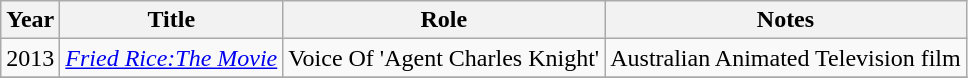<table class="wikitable">
<tr>
<th>Year</th>
<th>Title</th>
<th>Role</th>
<th class="unsortable">Notes</th>
</tr>
<tr>
<td>2013</td>
<td><em><a href='#'>Fried Rice:The Movie</a></em></td>
<td>Voice Of 'Agent Charles Knight'</td>
<td>Australian Animated Television film</td>
</tr>
<tr>
</tr>
</table>
